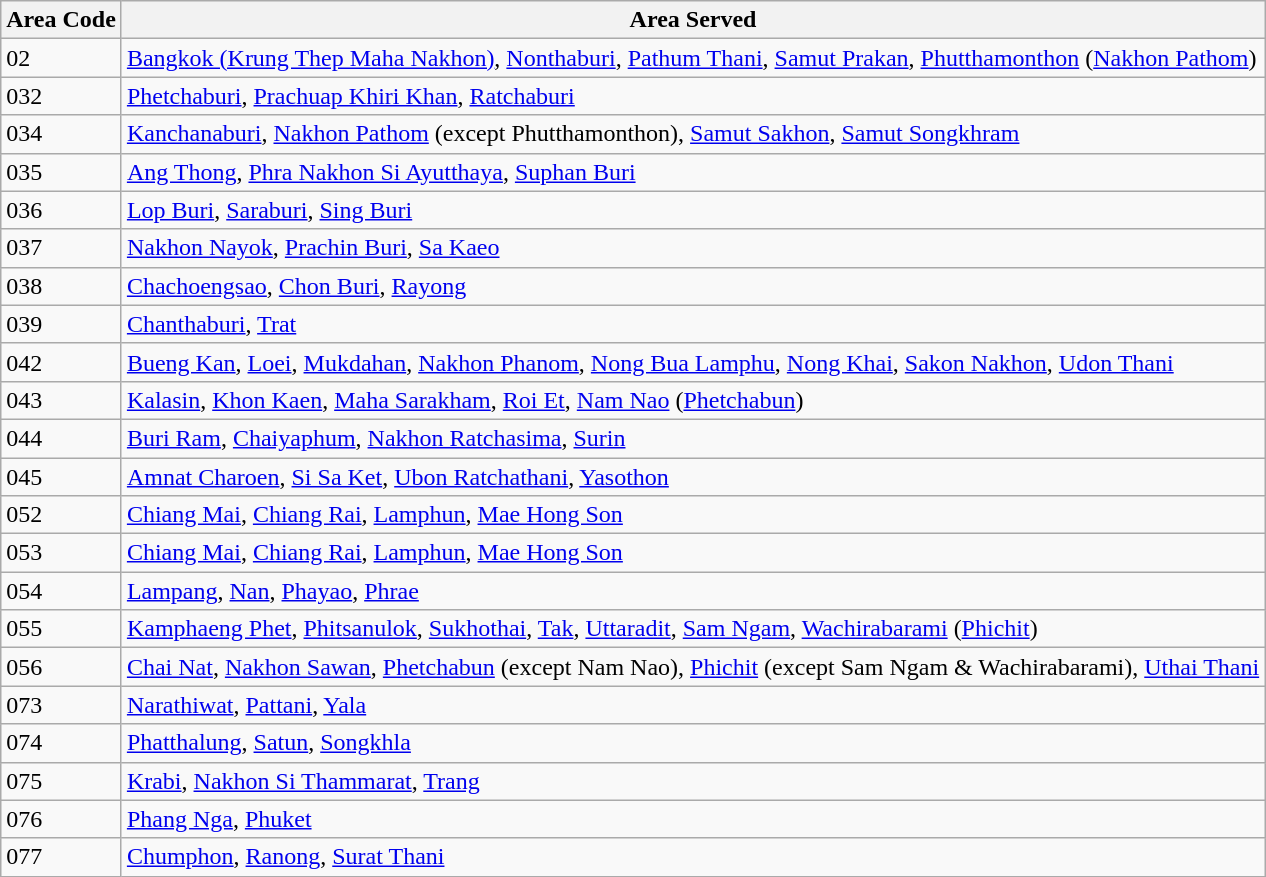<table class="wikitable">
<tr>
<th>Area Code</th>
<th>Area Served</th>
</tr>
<tr>
<td>02</td>
<td><a href='#'>Bangkok (Krung Thep Maha Nakhon)</a>, <a href='#'>Nonthaburi</a>, <a href='#'>Pathum Thani</a>, <a href='#'>Samut Prakan</a>, <a href='#'>Phutthamonthon</a> (<a href='#'>Nakhon Pathom</a>)</td>
</tr>
<tr>
<td>032</td>
<td><a href='#'>Phetchaburi</a>, <a href='#'>Prachuap Khiri Khan</a>, <a href='#'>Ratchaburi</a></td>
</tr>
<tr>
<td>034</td>
<td><a href='#'>Kanchanaburi</a>, <a href='#'>Nakhon Pathom</a> (except Phutthamonthon), <a href='#'>Samut Sakhon</a>, <a href='#'>Samut Songkhram</a></td>
</tr>
<tr>
<td>035</td>
<td><a href='#'>Ang Thong</a>, <a href='#'>Phra Nakhon Si Ayutthaya</a>, <a href='#'>Suphan Buri</a></td>
</tr>
<tr>
<td>036</td>
<td><a href='#'>Lop Buri</a>, <a href='#'>Saraburi</a>, <a href='#'>Sing Buri</a></td>
</tr>
<tr>
<td>037</td>
<td><a href='#'>Nakhon Nayok</a>, <a href='#'>Prachin Buri</a>,  <a href='#'>Sa Kaeo</a></td>
</tr>
<tr>
<td>038</td>
<td><a href='#'>Chachoengsao</a>, <a href='#'>Chon Buri</a>, <a href='#'>Rayong</a></td>
</tr>
<tr>
<td>039</td>
<td><a href='#'>Chanthaburi</a>, <a href='#'>Trat</a></td>
</tr>
<tr>
<td>042</td>
<td><a href='#'>Bueng Kan</a>, <a href='#'>Loei</a>, <a href='#'>Mukdahan</a>, <a href='#'>Nakhon Phanom</a>, <a href='#'>Nong Bua Lamphu</a>, <a href='#'>Nong Khai</a>, <a href='#'>Sakon Nakhon</a>, <a href='#'>Udon Thani</a></td>
</tr>
<tr>
<td>043</td>
<td><a href='#'>Kalasin</a>, <a href='#'>Khon Kaen</a>, <a href='#'>Maha Sarakham</a>, <a href='#'>Roi Et</a>, <a href='#'>Nam Nao</a> (<a href='#'>Phetchabun</a>)</td>
</tr>
<tr>
<td>044</td>
<td><a href='#'>Buri Ram</a>, <a href='#'>Chaiyaphum</a>, <a href='#'>Nakhon Ratchasima</a>, <a href='#'>Surin</a></td>
</tr>
<tr>
<td>045</td>
<td><a href='#'>Amnat Charoen</a>, <a href='#'>Si Sa Ket</a>, <a href='#'>Ubon Ratchathani</a>, <a href='#'>Yasothon</a></td>
</tr>
<tr>
<td>052</td>
<td><a href='#'>Chiang Mai</a>, <a href='#'>Chiang Rai</a>, <a href='#'>Lamphun</a>, <a href='#'>Mae Hong Son</a></td>
</tr>
<tr>
<td>053</td>
<td><a href='#'>Chiang Mai</a>, <a href='#'>Chiang Rai</a>, <a href='#'>Lamphun</a>, <a href='#'>Mae Hong Son</a></td>
</tr>
<tr>
<td>054</td>
<td><a href='#'>Lampang</a>, <a href='#'>Nan</a>, <a href='#'>Phayao</a>, <a href='#'>Phrae</a></td>
</tr>
<tr>
<td>055</td>
<td><a href='#'>Kamphaeng Phet</a>, <a href='#'>Phitsanulok</a>, <a href='#'>Sukhothai</a>, <a href='#'>Tak</a>, <a href='#'>Uttaradit</a>, <a href='#'>Sam Ngam</a>, <a href='#'>Wachirabarami</a> (<a href='#'>Phichit</a>)</td>
</tr>
<tr>
<td>056</td>
<td><a href='#'>Chai Nat</a>, <a href='#'>Nakhon Sawan</a>, <a href='#'>Phetchabun</a> (except Nam Nao), <a href='#'>Phichit</a> (except Sam Ngam & Wachirabarami), <a href='#'>Uthai Thani</a></td>
</tr>
<tr>
<td>073</td>
<td><a href='#'>Narathiwat</a>, <a href='#'>Pattani</a>, <a href='#'>Yala</a></td>
</tr>
<tr>
<td>074</td>
<td><a href='#'>Phatthalung</a>, <a href='#'>Satun</a>, <a href='#'>Songkhla</a></td>
</tr>
<tr>
<td>075</td>
<td><a href='#'>Krabi</a>, <a href='#'>Nakhon Si Thammarat</a>, <a href='#'>Trang</a></td>
</tr>
<tr>
<td>076</td>
<td><a href='#'>Phang Nga</a>, <a href='#'>Phuket</a></td>
</tr>
<tr>
<td>077</td>
<td><a href='#'>Chumphon</a>, <a href='#'>Ranong</a>, <a href='#'>Surat Thani</a></td>
</tr>
</table>
